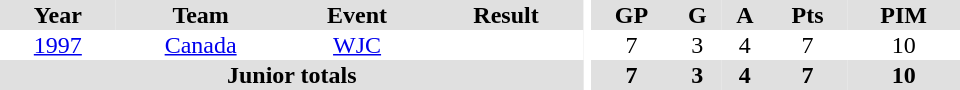<table border="0" cellpadding="1" cellspacing="0" ID="Table3" style="text-align:center; width:40em">
<tr ALIGN="center" bgcolor="#e0e0e0">
<th>Year</th>
<th>Team</th>
<th>Event</th>
<th>Result</th>
<th rowspan="99" bgcolor="#ffffff"></th>
<th>GP</th>
<th>G</th>
<th>A</th>
<th>Pts</th>
<th>PIM</th>
</tr>
<tr>
<td><a href='#'>1997</a></td>
<td><a href='#'>Canada</a></td>
<td><a href='#'>WJC</a></td>
<td></td>
<td>7</td>
<td>3</td>
<td>4</td>
<td>7</td>
<td>10</td>
</tr>
<tr bgcolor="#e0e0e0">
<th colspan="4">Junior totals</th>
<th>7</th>
<th>3</th>
<th>4</th>
<th>7</th>
<th>10</th>
</tr>
</table>
